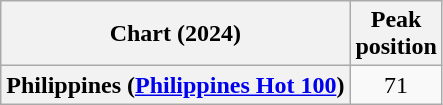<table class="wikitable sortable plainrowheaders" style="text-align:center">
<tr>
<th scope="col">Chart (2024)</th>
<th scope="col">Peak<br>position</th>
</tr>
<tr>
<th scope="row">Philippines (<a href='#'>Philippines Hot 100</a>)</th>
<td>71</td>
</tr>
</table>
